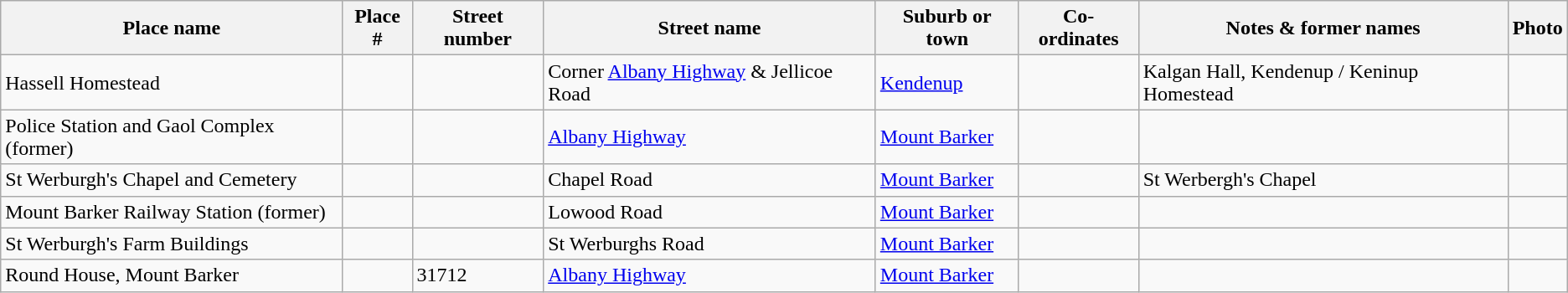<table class="wikitable sortable">
<tr>
<th>Place name</th>
<th>Place #</th>
<th>Street number</th>
<th>Street name</th>
<th>Suburb or town</th>
<th>Co-ordinates</th>
<th class="unsortable">Notes & former names</th>
<th class="unsortable">Photo</th>
</tr>
<tr>
<td>Hassell Homestead</td>
<td></td>
<td></td>
<td>Corner <a href='#'>Albany Highway</a> & Jellicoe Road</td>
<td><a href='#'>Kendenup</a></td>
<td></td>
<td>Kalgan Hall, Kendenup / Keninup Homestead</td>
<td></td>
</tr>
<tr>
<td>Police Station and Gaol Complex (former)</td>
<td></td>
<td></td>
<td><a href='#'>Albany Highway</a></td>
<td><a href='#'>Mount Barker</a></td>
<td></td>
<td></td>
<td></td>
</tr>
<tr>
<td>St Werburgh's Chapel and Cemetery</td>
<td></td>
<td></td>
<td>Chapel Road</td>
<td><a href='#'>Mount Barker</a></td>
<td></td>
<td>St Werbergh's Chapel</td>
<td></td>
</tr>
<tr>
<td>Mount Barker Railway Station (former)</td>
<td></td>
<td></td>
<td>Lowood Road</td>
<td><a href='#'>Mount Barker</a></td>
<td></td>
<td></td>
<td></td>
</tr>
<tr>
<td>St Werburgh's Farm Buildings</td>
<td></td>
<td></td>
<td>St Werburghs Road</td>
<td><a href='#'>Mount Barker</a></td>
<td></td>
<td></td>
<td></td>
</tr>
<tr>
<td>Round House, Mount Barker</td>
<td></td>
<td>31712</td>
<td><a href='#'>Albany Highway</a></td>
<td><a href='#'>Mount Barker</a></td>
<td></td>
<td></td>
<td></td>
</tr>
</table>
